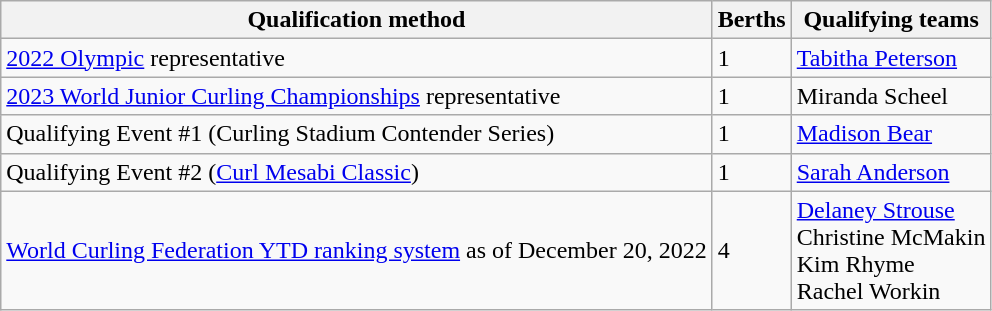<table class="wikitable">
<tr>
<th scope="col">Qualification method</th>
<th scope="col">Berths</th>
<th scope="col">Qualifying teams</th>
</tr>
<tr>
<td><a href='#'>2022 Olympic</a> representative</td>
<td>1</td>
<td><a href='#'>Tabitha Peterson</a></td>
</tr>
<tr>
<td><a href='#'>2023 World Junior Curling Championships</a> representative</td>
<td>1</td>
<td>Miranda Scheel</td>
</tr>
<tr>
<td>Qualifying Event #1 (Curling Stadium Contender Series)</td>
<td>1</td>
<td><a href='#'>Madison Bear</a></td>
</tr>
<tr>
<td>Qualifying Event #2 (<a href='#'>Curl Mesabi Classic</a>)</td>
<td>1</td>
<td><a href='#'>Sarah Anderson</a></td>
</tr>
<tr>
<td><a href='#'>World Curling Federation YTD ranking system</a> as of December 20, 2022</td>
<td>4</td>
<td><a href='#'>Delaney Strouse</a> <br> Christine McMakin <br> Kim Rhyme <br> Rachel Workin</td>
</tr>
</table>
